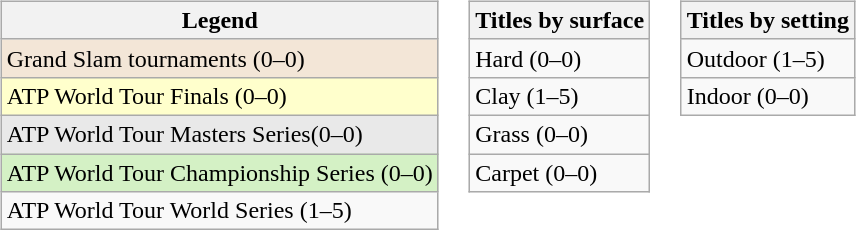<table>
<tr valign="top">
<td><br><table class="wikitable">
<tr>
<th>Legend</th>
</tr>
<tr style="background:#f3e6d7;">
<td>Grand Slam tournaments (0–0)</td>
</tr>
<tr style="background:#ffc;">
<td>ATP World Tour Finals (0–0)</td>
</tr>
<tr style="background:#e9e9e9;">
<td>ATP World Tour Masters Series(0–0)</td>
</tr>
<tr style="background:#d4f1c5;">
<td>ATP World Tour Championship Series (0–0)</td>
</tr>
<tr>
<td>ATP World Tour World Series (1–5)</td>
</tr>
</table>
</td>
<td><br><table class="wikitable">
<tr>
<th>Titles by surface</th>
</tr>
<tr>
<td>Hard (0–0)</td>
</tr>
<tr>
<td>Clay (1–5)</td>
</tr>
<tr>
<td>Grass (0–0)</td>
</tr>
<tr>
<td>Carpet (0–0)</td>
</tr>
</table>
</td>
<td><br><table class="wikitable">
<tr>
<th>Titles by setting</th>
</tr>
<tr>
<td>Outdoor (1–5)</td>
</tr>
<tr>
<td>Indoor (0–0)</td>
</tr>
</table>
</td>
</tr>
</table>
